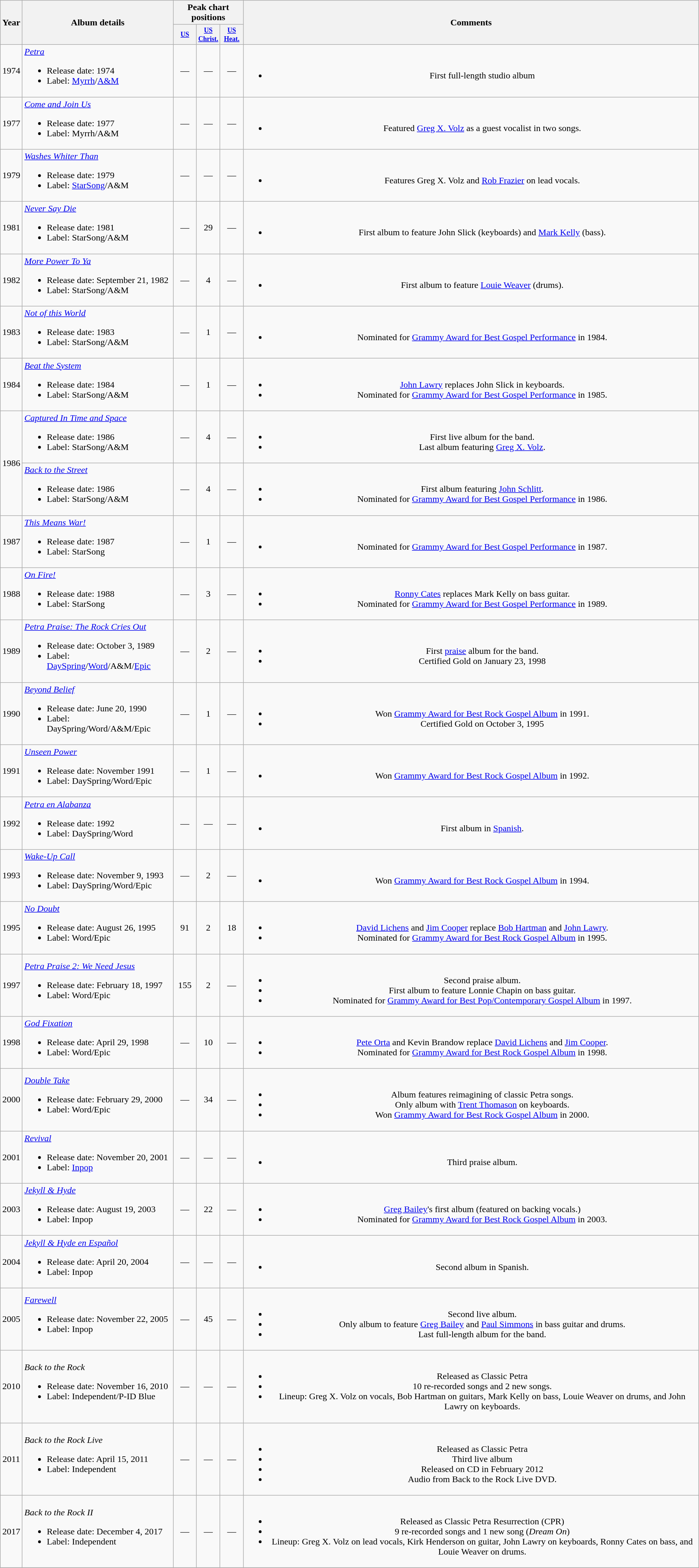<table class="wikitable" style="text-align:center">
<tr>
<th rowspan="2">Year</th>
<th rowspan="2">Album details</th>
<th colspan="3">Peak chart positions</th>
<th rowspan="2">Comments</th>
</tr>
<tr>
<th style="width:3em;font-size:75%;"><a href='#'>US</a><br></th>
<th style="width:3em;font-size:75%;"><a href='#'>US<br>Christ.</a><br></th>
<th style="width:3em;font-size:75%;"><a href='#'>US<br>Heat.</a><br></th>
</tr>
<tr>
<td>1974</td>
<td align="left"><em><a href='#'>Petra</a></em><br><ul><li>Release date: 1974</li><li>Label: <a href='#'>Myrrh</a>/<a href='#'>A&M</a></li></ul></td>
<td style="text-align:center;">—</td>
<td style="text-align:center;">—</td>
<td style="text-align:center;">—</td>
<td><br><ul><li>First full-length studio album</li></ul></td>
</tr>
<tr>
<td>1977</td>
<td align="left"><em><a href='#'>Come and Join Us</a></em><br><ul><li>Release date: 1977</li><li>Label: Myrrh/A&M</li></ul></td>
<td style="text-align:center;">—</td>
<td style="text-align:center;">—</td>
<td style="text-align:center;">—</td>
<td><br><ul><li>Featured <a href='#'>Greg X. Volz</a> as a guest vocalist in two songs.</li></ul></td>
</tr>
<tr>
<td>1979</td>
<td align="left"><em><a href='#'>Washes Whiter Than</a></em><br><ul><li>Release date: 1979</li><li>Label: <a href='#'>StarSong</a>/A&M</li></ul></td>
<td style="text-align:center;">—</td>
<td style="text-align:center;">—</td>
<td style="text-align:center;">—</td>
<td><br><ul><li>Features Greg X. Volz and <a href='#'>Rob Frazier</a> on lead vocals.</li></ul></td>
</tr>
<tr>
<td>1981</td>
<td align="left"><em><a href='#'>Never Say Die</a></em><br><ul><li>Release date: 1981</li><li>Label: StarSong/A&M</li></ul></td>
<td style="text-align:center;">—</td>
<td style="text-align:center;">29</td>
<td style="text-align:center;">—</td>
<td><br><ul><li>First album to feature John Slick (keyboards) and <a href='#'>Mark Kelly</a> (bass).</li></ul></td>
</tr>
<tr>
<td>1982</td>
<td align="left"><em><a href='#'>More Power To Ya</a></em><br><ul><li>Release date: September 21, 1982</li><li>Label: StarSong/A&M</li></ul></td>
<td style="text-align:center;">—</td>
<td style="text-align:center;">4</td>
<td style="text-align:center;">—</td>
<td><br><ul><li>First album to feature <a href='#'>Louie Weaver</a> (drums).</li></ul></td>
</tr>
<tr>
<td>1983</td>
<td align="left"><em><a href='#'>Not of this World</a></em><br><ul><li>Release date: 1983</li><li>Label: StarSong/A&M</li></ul></td>
<td style="text-align:center;">—</td>
<td style="text-align:center;">1</td>
<td style="text-align:center;">—</td>
<td><br><ul><li>Nominated for <a href='#'>Grammy Award for Best Gospel Performance</a> in 1984.</li></ul></td>
</tr>
<tr>
<td>1984</td>
<td align="left"><em><a href='#'>Beat the System</a></em><br><ul><li>Release date: 1984</li><li>Label: StarSong/A&M</li></ul></td>
<td style="text-align:center;">—</td>
<td style="text-align:center;">1</td>
<td style="text-align:center;">—</td>
<td><br><ul><li><a href='#'>John Lawry</a> replaces John Slick in keyboards.</li><li>Nominated for <a href='#'>Grammy Award for Best Gospel Performance</a> in 1985.</li></ul></td>
</tr>
<tr>
<td rowspan="2">1986</td>
<td align="left"><em><a href='#'>Captured In Time and Space</a></em><br><ul><li>Release date: 1986</li><li>Label: StarSong/A&M</li></ul></td>
<td style="text-align:center;">—</td>
<td style="text-align:center;">4</td>
<td style="text-align:center;">—</td>
<td><br><ul><li>First live album for the band.</li><li>Last album featuring <a href='#'>Greg X. Volz</a>.</li></ul></td>
</tr>
<tr>
<td align="left"><em><a href='#'>Back to the Street</a></em><br><ul><li>Release date: 1986</li><li>Label: StarSong/A&M</li></ul></td>
<td style="text-align:center;">—</td>
<td style="text-align:center;">4</td>
<td style="text-align:center;">—</td>
<td><br><ul><li>First album featuring <a href='#'>John Schlitt</a>.</li><li>Nominated for <a href='#'>Grammy Award for Best Gospel Performance</a> in 1986.</li></ul></td>
</tr>
<tr>
<td>1987</td>
<td align="left"><em><a href='#'>This Means War!</a></em><br><ul><li>Release date: 1987</li><li>Label: StarSong</li></ul></td>
<td style="text-align:center;">—</td>
<td style="text-align:center;">1</td>
<td style="text-align:center;">—</td>
<td><br><ul><li>Nominated for <a href='#'>Grammy Award for Best Gospel Performance</a> in 1987.</li></ul></td>
</tr>
<tr>
<td>1988</td>
<td align="left"><em><a href='#'>On Fire!</a></em><br><ul><li>Release date: 1988</li><li>Label: StarSong</li></ul></td>
<td style="text-align:center;">—</td>
<td style="text-align:center;">3</td>
<td style="text-align:center;">—</td>
<td><br><ul><li><a href='#'>Ronny Cates</a> replaces Mark Kelly on bass guitar.</li><li>Nominated for <a href='#'>Grammy Award for Best Gospel Performance</a> in 1989.</li></ul></td>
</tr>
<tr>
<td>1989</td>
<td align="left"><em><a href='#'>Petra Praise: The Rock Cries Out</a></em><br><ul><li>Release date: October 3, 1989</li><li>Label: <a href='#'>DaySpring</a>/<a href='#'>Word</a>/A&M/<a href='#'>Epic</a></li></ul></td>
<td style="text-align:center;">—</td>
<td style="text-align:center;">2</td>
<td style="text-align:center;">—</td>
<td><br><ul><li>First <a href='#'>praise</a> album for the band.</li><li>Certified Gold on January 23, 1998</li></ul></td>
</tr>
<tr>
<td>1990</td>
<td align="left"><em><a href='#'>Beyond Belief</a></em><br><ul><li>Release date: June 20, 1990</li><li>Label: DaySpring/Word/A&M/Epic</li></ul></td>
<td style="text-align:center;">—</td>
<td style="text-align:center;">1</td>
<td style="text-align:center;">—</td>
<td><br><ul><li>Won <a href='#'>Grammy Award for Best Rock Gospel Album</a> in 1991.</li><li>Certified Gold on October 3, 1995</li></ul></td>
</tr>
<tr>
<td>1991</td>
<td align="left"><em><a href='#'>Unseen Power</a></em><br><ul><li>Release date: November 1991</li><li>Label: DaySpring/Word/Epic</li></ul></td>
<td style="text-align:center;">—</td>
<td style="text-align:center;">1</td>
<td style="text-align:center;">—</td>
<td><br><ul><li>Won <a href='#'>Grammy Award for Best Rock Gospel Album</a> in 1992.</li></ul></td>
</tr>
<tr>
<td>1992</td>
<td align="left"><em><a href='#'>Petra en Alabanza</a></em><br><ul><li>Release date: 1992</li><li>Label: DaySpring/Word</li></ul></td>
<td style="text-align:center;">—</td>
<td style="text-align:center;">—</td>
<td style="text-align:center;">—</td>
<td><br><ul><li>First album in <a href='#'>Spanish</a>.</li></ul></td>
</tr>
<tr>
<td>1993</td>
<td align="left"><em><a href='#'>Wake-Up Call</a></em><br><ul><li>Release date: November 9, 1993</li><li>Label: DaySpring/Word/Epic</li></ul></td>
<td style="text-align:center;">—</td>
<td style="text-align:center;">2</td>
<td style="text-align:center;">—</td>
<td><br><ul><li>Won <a href='#'>Grammy Award for Best Rock Gospel Album</a> in 1994.</li></ul></td>
</tr>
<tr>
<td>1995</td>
<td align="left"><em><a href='#'>No Doubt</a></em><br><ul><li>Release date: August 26, 1995</li><li>Label: Word/Epic</li></ul></td>
<td style="text-align:center;">91</td>
<td style="text-align:center;">2</td>
<td style="text-align:center;">18</td>
<td><br><ul><li><a href='#'>David Lichens</a> and <a href='#'>Jim Cooper</a> replace <a href='#'>Bob Hartman</a> and <a href='#'>John Lawry</a>.</li><li>Nominated for <a href='#'>Grammy Award for Best Rock Gospel Album</a> in 1995.</li></ul></td>
</tr>
<tr>
<td>1997</td>
<td align="left"><em><a href='#'>Petra Praise 2: We Need Jesus</a></em><br><ul><li>Release date: February 18, 1997</li><li>Label: Word/Epic</li></ul></td>
<td style="text-align:center;">155</td>
<td style="text-align:center;">2</td>
<td style="text-align:center;">—</td>
<td><br><ul><li>Second praise album.</li><li>First album to feature Lonnie Chapin on bass guitar.</li><li>Nominated for <a href='#'>Grammy Award for Best Pop/Contemporary Gospel Album</a> in 1997.</li></ul></td>
</tr>
<tr>
<td>1998</td>
<td align="left"><em><a href='#'>God Fixation</a></em><br><ul><li>Release date: April 29, 1998</li><li>Label: Word/Epic</li></ul></td>
<td style="text-align:center;">—</td>
<td style="text-align:center;">10</td>
<td style="text-align:center;">—</td>
<td><br><ul><li><a href='#'>Pete Orta</a> and Kevin Brandow replace <a href='#'>David Lichens</a> and <a href='#'>Jim Cooper</a>.</li><li>Nominated for <a href='#'>Grammy Award for Best Rock Gospel Album</a> in 1998.</li></ul></td>
</tr>
<tr>
<td>2000</td>
<td align="left"><em><a href='#'>Double Take</a></em><br><ul><li>Release date: February 29, 2000</li><li>Label: Word/Epic</li></ul></td>
<td style="text-align:center;">—</td>
<td style="text-align:center;">34</td>
<td style="text-align:center;">—</td>
<td><br><ul><li>Album features reimagining of classic Petra songs.</li><li>Only album with <a href='#'>Trent Thomason</a> on keyboards.</li><li>Won <a href='#'>Grammy Award for Best Rock Gospel Album</a> in 2000.</li></ul></td>
</tr>
<tr>
<td>2001</td>
<td align="left"><em><a href='#'>Revival</a></em><br><ul><li>Release date: November 20, 2001</li><li>Label: <a href='#'>Inpop</a></li></ul></td>
<td style="text-align:center;">—</td>
<td style="text-align:center;">—</td>
<td style="text-align:center;">—</td>
<td><br><ul><li>Third praise album.</li></ul></td>
</tr>
<tr>
<td>2003</td>
<td align="left"><em><a href='#'>Jekyll & Hyde</a></em><br><ul><li>Release date: August 19, 2003</li><li>Label: Inpop</li></ul></td>
<td style="text-align:center;">—</td>
<td style="text-align:center;">22</td>
<td style="text-align:center;">—</td>
<td><br><ul><li><a href='#'>Greg Bailey</a>'s first album (featured on backing vocals.)</li><li>Nominated for <a href='#'>Grammy Award for Best Rock Gospel Album</a> in 2003.</li></ul></td>
</tr>
<tr>
<td>2004</td>
<td align="left"><em><a href='#'>Jekyll & Hyde en Español</a></em><br><ul><li>Release date: April 20, 2004</li><li>Label: Inpop</li></ul></td>
<td style="text-align:center;">—</td>
<td style="text-align:center;">—</td>
<td style="text-align:center;">—</td>
<td><br><ul><li>Second album in Spanish.</li></ul></td>
</tr>
<tr>
<td>2005</td>
<td align="left"><em><a href='#'>Farewell</a></em><br><ul><li>Release date: November 22, 2005</li><li>Label: Inpop</li></ul></td>
<td style="text-align:center;">—</td>
<td style="text-align:center;">45</td>
<td style="text-align:center;">—</td>
<td><br><ul><li>Second live album.</li><li>Only album to feature <a href='#'>Greg Bailey</a> and <a href='#'>Paul Simmons</a> in bass guitar and drums.</li><li>Last full-length album for the band.</li></ul></td>
</tr>
<tr>
<td>2010</td>
<td align="left"><em>Back to the Rock</em><br><ul><li>Release date: November 16, 2010</li><li>Label: Independent/P-ID Blue</li></ul></td>
<td style="text-align:center;">—</td>
<td style="text-align:center;">—</td>
<td style="text-align:center;">—</td>
<td><br><ul><li>Released as Classic Petra</li><li>10 re-recorded songs and 2 new songs.</li><li>Lineup: Greg X. Volz on vocals, Bob Hartman on guitars, Mark Kelly on bass, Louie Weaver on drums, and John Lawry on keyboards.</li></ul></td>
</tr>
<tr>
<td>2011</td>
<td align="left"><em>Back to the Rock Live</em><br><ul><li>Release date: April 15, 2011</li><li>Label: Independent</li></ul></td>
<td style="text-align:center;">—</td>
<td style="text-align:center;">—</td>
<td style="text-align:center;">—</td>
<td><br><ul><li>Released as Classic Petra</li><li>Third live album</li><li>Released on CD in February 2012</li><li>Audio from Back to the Rock Live DVD.</li></ul></td>
</tr>
<tr>
<td>2017</td>
<td align="left"><em>Back to the Rock II</em><br><ul><li>Release date: December 4, 2017</li><li>Label: Independent</li></ul></td>
<td style="text-align:center;">—</td>
<td style="text-align:center;">—</td>
<td style="text-align:center;">—</td>
<td><br><ul><li>Released as Classic Petra Resurrection (CPR)</li><li>9 re-recorded songs and 1 new song (<em>Dream On</em>)</li><li>Lineup: Greg X. Volz on lead vocals, Kirk Henderson on guitar, John Lawry on keyboards, Ronny Cates on bass, and Louie Weaver on drums.</li></ul></td>
</tr>
<tr>
</tr>
</table>
